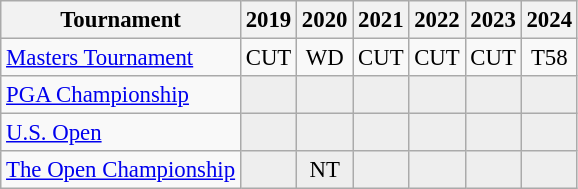<table class="wikitable" style="font-size:95%;text-align:center;">
<tr>
<th>Tournament</th>
<th>2019</th>
<th>2020</th>
<th>2021</th>
<th>2022</th>
<th>2023</th>
<th>2024</th>
</tr>
<tr>
<td align=left><a href='#'>Masters Tournament</a></td>
<td>CUT</td>
<td>WD</td>
<td>CUT</td>
<td>CUT</td>
<td>CUT</td>
<td>T58</td>
</tr>
<tr>
<td align=left><a href='#'>PGA Championship</a></td>
<td style="background:#eeeeee;"></td>
<td style="background:#eeeeee;"></td>
<td style="background:#eeeeee;"></td>
<td style="background:#eeeeee;"></td>
<td style="background:#eeeeee;"></td>
<td style="background:#eeeeee;"></td>
</tr>
<tr>
<td align=left><a href='#'>U.S. Open</a></td>
<td style="background:#eeeeee;"></td>
<td style="background:#eeeeee;"></td>
<td style="background:#eeeeee;"></td>
<td style="background:#eeeeee;"></td>
<td style="background:#eeeeee;"></td>
<td style="background:#eeeeee;"></td>
</tr>
<tr>
<td align=left><a href='#'>The Open Championship</a></td>
<td style="background:#eeeeee;"></td>
<td style="background:#eeeeee;">NT</td>
<td style="background:#eeeeee;"></td>
<td style="background:#eeeeee;"></td>
<td style="background:#eeeeee;"></td>
<td style="background:#eeeeee;"></td>
</tr>
</table>
